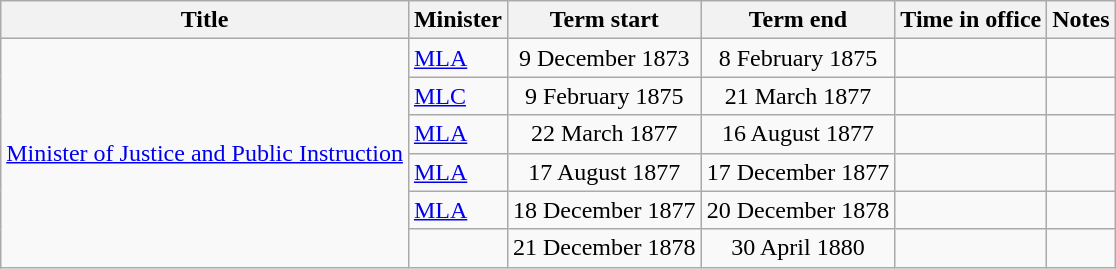<table class="wikitable sortable">
<tr>
<th>Title</th>
<th>Minister</th>
<th>Term start</th>
<th>Term end</th>
<th>Time in office</th>
<th class="unsortable">Notes</th>
</tr>
<tr>
<td rowspan="6"><a href='#'>Minister of Justice and Public Instruction</a></td>
<td> <a href='#'>MLA</a></td>
<td align="center">9 December 1873</td>
<td align="center">8 February 1875</td>
<td align="right"></td>
<td></td>
</tr>
<tr>
<td> <a href='#'>MLC</a></td>
<td align="center">9 February 1875</td>
<td align="center">21 March 1877</td>
<td align="right"></td>
<td></td>
</tr>
<tr>
<td> <a href='#'>MLA</a></td>
<td align="center">22 March 1877</td>
<td align="center">16 August 1877</td>
<td align="right"></td>
<td></td>
</tr>
<tr>
<td> <a href='#'>MLA</a></td>
<td align="center">17 August 1877</td>
<td align="center">17 December 1877</td>
<td align="right"></td>
<td></td>
</tr>
<tr>
<td> <a href='#'>MLA</a></td>
<td align="center">18 December 1877</td>
<td align="center">20 December 1878</td>
<td align="right"></td>
<td></td>
</tr>
<tr>
<td></td>
<td align="center">21 December 1878</td>
<td align="center">30 April 1880</td>
<td align="right"></td>
<td></td>
</tr>
</table>
